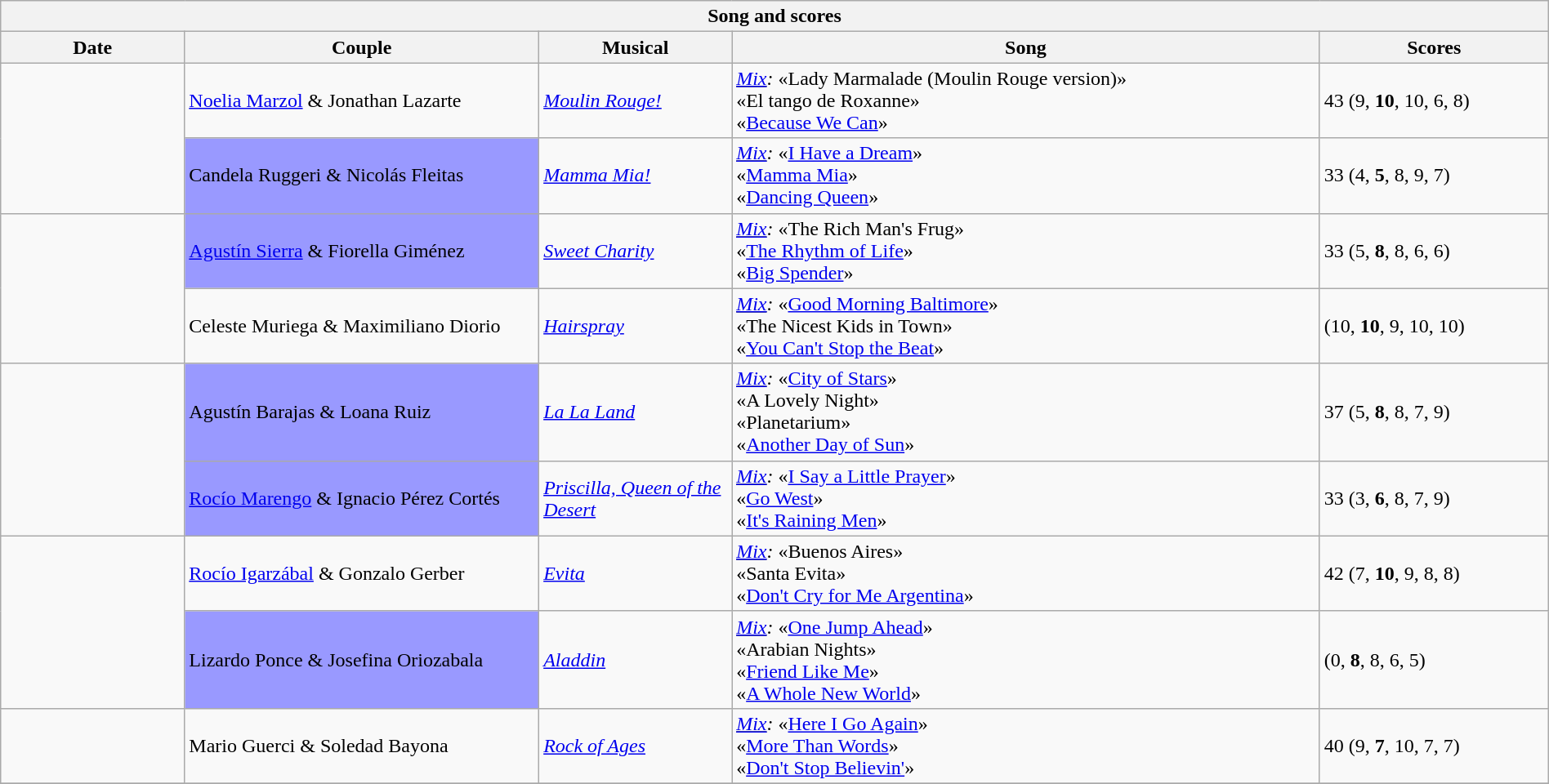<table class="wikitable collapsible collapsed" style="text-align: align; width: 100%;">
<tr>
<th colspan="11" style="with: 100%;" align="center">Song and scores</th>
</tr>
<tr>
<th width=95>Date</th>
<th width=190>Couple</th>
<th width=100>Musical</th>
<th width=320>Song</th>
<th width=120>Scores</th>
</tr>
<tr>
<td rowspan="2"></td>
<td><a href='#'>Noelia Marzol</a> & Jonathan Lazarte</td>
<td><em><a href='#'>Moulin Rouge!</a></em></td>
<td><em><u><a href='#'>Mix</a></u>:</em> «Lady Marmalade (Moulin Rouge version)» <br>«El tango de Roxanne» <br>«<a href='#'>Because We Can</a>» </td>
<td>43 (9, <strong>10</strong>, 10, 6, 8)</td>
</tr>
<tr>
<td bgcolor="#9999FF">Candela Ruggeri & Nicolás Fleitas</td>
<td><em><a href='#'>Mamma Mia!</a></em></td>
<td><em><u><a href='#'>Mix</a></u>:</em> «<a href='#'>I Have a Dream</a>»<br>«<a href='#'>Mamma Mia</a>»<br>«<a href='#'>Dancing Queen</a>» </td>
<td>33 (4, <strong>5</strong>, 8, 9, 7)</td>
</tr>
<tr>
<td rowspan="2"></td>
<td bgcolor="#9999FF"><a href='#'>Agustín Sierra</a> & Fiorella Giménez</td>
<td><em><a href='#'>Sweet Charity</a></em></td>
<td><em><u><a href='#'>Mix</a></u>:</em> «The Rich Man's Frug» <br>«<a href='#'>The Rhythm of Life</a>» <br>«<a href='#'>Big Spender</a>» </td>
<td>33 (5, <strong>8</strong>, 8, 6, 6)</td>
</tr>
<tr>
<td>Celeste Muriega & Maximiliano Diorio</td>
<td><em><a href='#'>Hairspray</a></em></td>
<td><em><u><a href='#'>Mix</a></u>:</em> «<a href='#'>Good Morning Baltimore</a>» <br>«The Nicest Kids in Town» <br>«<a href='#'>You Can't Stop the Beat</a>» </td>
<td> (10, <strong>10</strong>, 9, 10, 10)</td>
</tr>
<tr>
<td rowspan="2"></td>
<td bgcolor="#9999FF">Agustín Barajas & Loana Ruiz</td>
<td><em><a href='#'>La La Land</a></em></td>
<td><em><u><a href='#'>Mix</a></u>:</em> «<a href='#'>City of Stars</a>»<br>«A Lovely Night» <br>«Planetarium» <br>«<a href='#'>Another Day of Sun</a>» </td>
<td>37 (5, <strong>8</strong>, 8, 7, 9)</td>
</tr>
<tr>
<td bgcolor="#9999FF"><a href='#'>Rocío Marengo</a> & Ignacio Pérez Cortés</td>
<td><em><a href='#'>Priscilla, Queen of the Desert</a></em></td>
<td><em><u><a href='#'>Mix</a></u>:</em> «<a href='#'>I Say a Little Prayer</a>» <br>«<a href='#'>Go West</a>» <br>«<a href='#'>It's Raining Men</a>» </td>
<td>33 (3, <strong>6</strong>, 8, 7, 9)</td>
</tr>
<tr>
<td rowspan="2"></td>
<td><a href='#'>Rocío Igarzábal</a> & Gonzalo Gerber</td>
<td><em><a href='#'>Evita</a></em></td>
<td><em><u><a href='#'>Mix</a></u>:</em> «Buenos Aires» <br>«Santa Evita» <br>«<a href='#'>Don't Cry for Me Argentina</a>» </td>
<td>42 (7, <strong>10</strong>, 9, 8, 8)</td>
</tr>
<tr>
<td bgcolor="#9999FF">Lizardo Ponce & Josefina Oriozabala</td>
<td><em><a href='#'>Aladdin</a></em></td>
<td><em><u><a href='#'>Mix</a></u>:</em> «<a href='#'>One Jump Ahead</a>» <br>«Arabian Nights» <br>«<a href='#'>Friend Like Me</a>» <br>«<a href='#'>A Whole New World</a>» </td>
<td> (0, <strong>8</strong>, 8, 6, 5)</td>
</tr>
<tr>
<td></td>
<td>Mario Guerci & Soledad Bayona</td>
<td><em><a href='#'>Rock of Ages</a></em></td>
<td><em><u><a href='#'>Mix</a></u>:</em> «<a href='#'>Here I Go Again</a>» <br>«<a href='#'>More Than Words</a>» <br>«<a href='#'>Don't Stop Believin'</a>» </td>
<td>40 (9, <strong>7</strong>, 10, 7, 7)</td>
</tr>
<tr>
</tr>
</table>
